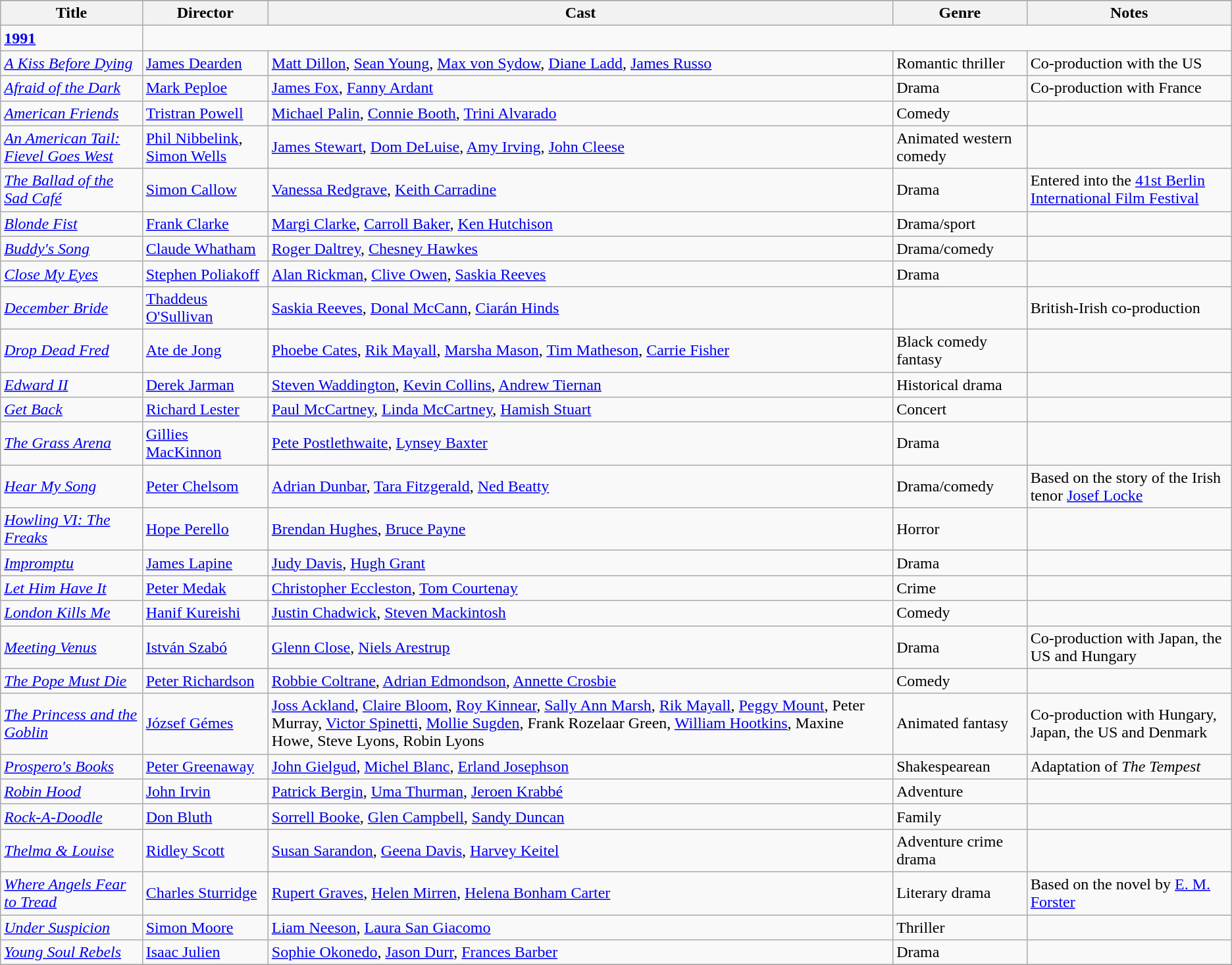<table class="wikitable">
<tr>
</tr>
<tr>
<th>Title</th>
<th>Director</th>
<th>Cast</th>
<th>Genre</th>
<th>Notes</th>
</tr>
<tr ±>
<td><strong><a href='#'>1991</a></strong></td>
</tr>
<tr>
<td><em><a href='#'>A Kiss Before Dying</a></em></td>
<td><a href='#'>James Dearden</a></td>
<td><a href='#'>Matt Dillon</a>, <a href='#'>Sean Young</a>, <a href='#'>Max von Sydow</a>, <a href='#'>Diane Ladd</a>, <a href='#'>James Russo</a></td>
<td>Romantic thriller</td>
<td>Co-production with the US</td>
</tr>
<tr>
<td><em><a href='#'>Afraid of the Dark</a></em></td>
<td><a href='#'>Mark Peploe</a></td>
<td><a href='#'>James Fox</a>, <a href='#'>Fanny Ardant</a></td>
<td>Drama</td>
<td>Co-production with France</td>
</tr>
<tr>
<td><em><a href='#'>American Friends</a></em></td>
<td><a href='#'>Tristran Powell</a></td>
<td><a href='#'>Michael Palin</a>, <a href='#'>Connie Booth</a>, <a href='#'>Trini Alvarado</a></td>
<td>Comedy</td>
<td></td>
</tr>
<tr>
<td><em><a href='#'>An American Tail: Fievel Goes West</a></em></td>
<td><a href='#'>Phil Nibbelink</a>, <a href='#'>Simon Wells</a></td>
<td><a href='#'>James Stewart</a>, <a href='#'>Dom DeLuise</a>, <a href='#'>Amy Irving</a>, <a href='#'>John Cleese</a></td>
<td>Animated western comedy</td>
<td></td>
</tr>
<tr>
<td><em><a href='#'>The Ballad of the Sad Café</a></em></td>
<td><a href='#'>Simon Callow</a></td>
<td><a href='#'>Vanessa Redgrave</a>, <a href='#'>Keith Carradine</a></td>
<td>Drama</td>
<td>Entered into the <a href='#'>41st Berlin International Film Festival</a></td>
</tr>
<tr>
<td><em><a href='#'>Blonde Fist</a></em></td>
<td><a href='#'>Frank Clarke</a></td>
<td><a href='#'>Margi Clarke</a>, <a href='#'>Carroll Baker</a>, <a href='#'>Ken Hutchison</a></td>
<td>Drama/sport</td>
<td></td>
</tr>
<tr>
<td><em><a href='#'>Buddy's Song</a></em></td>
<td><a href='#'>Claude Whatham</a></td>
<td><a href='#'>Roger Daltrey</a>, <a href='#'>Chesney Hawkes</a></td>
<td>Drama/comedy</td>
<td></td>
</tr>
<tr>
<td><em><a href='#'>Close My Eyes</a></em></td>
<td><a href='#'>Stephen Poliakoff</a></td>
<td><a href='#'>Alan Rickman</a>, <a href='#'>Clive Owen</a>, <a href='#'>Saskia Reeves</a></td>
<td>Drama</td>
<td></td>
</tr>
<tr>
<td><em><a href='#'>December Bride</a></em></td>
<td><a href='#'>Thaddeus O'Sullivan</a></td>
<td><a href='#'>Saskia Reeves</a>, <a href='#'>Donal McCann</a>, <a href='#'>Ciarán Hinds</a></td>
<td></td>
<td>British-Irish co-production</td>
</tr>
<tr>
<td><em><a href='#'>Drop Dead Fred</a></em></td>
<td><a href='#'>Ate de Jong</a></td>
<td><a href='#'>Phoebe Cates</a>, <a href='#'>Rik Mayall</a>, <a href='#'>Marsha Mason</a>, <a href='#'>Tim Matheson</a>, <a href='#'>Carrie Fisher</a></td>
<td>Black comedy fantasy</td>
<td></td>
</tr>
<tr>
<td><em><a href='#'>Edward II</a></em></td>
<td><a href='#'>Derek Jarman</a></td>
<td><a href='#'>Steven Waddington</a>, <a href='#'>Kevin Collins</a>, <a href='#'>Andrew Tiernan</a></td>
<td>Historical drama</td>
<td></td>
</tr>
<tr>
<td><em><a href='#'>Get Back</a></em></td>
<td><a href='#'>Richard Lester</a></td>
<td><a href='#'>Paul McCartney</a>, <a href='#'>Linda McCartney</a>, <a href='#'>Hamish Stuart</a></td>
<td>Concert</td>
<td></td>
</tr>
<tr>
<td><em><a href='#'>The Grass Arena</a></em></td>
<td><a href='#'>Gillies MacKinnon</a></td>
<td><a href='#'>Pete Postlethwaite</a>, <a href='#'>Lynsey Baxter</a></td>
<td>Drama</td>
<td></td>
</tr>
<tr>
<td><em><a href='#'>Hear My Song</a></em></td>
<td><a href='#'>Peter Chelsom</a></td>
<td><a href='#'>Adrian Dunbar</a>, <a href='#'>Tara Fitzgerald</a>, <a href='#'>Ned Beatty</a></td>
<td>Drama/comedy</td>
<td>Based on the story of the Irish tenor <a href='#'>Josef Locke</a></td>
</tr>
<tr>
<td><em><a href='#'>Howling VI: The Freaks</a></em></td>
<td><a href='#'>Hope Perello</a></td>
<td><a href='#'>Brendan Hughes</a>, <a href='#'>Bruce Payne</a></td>
<td>Horror</td>
<td></td>
</tr>
<tr>
<td><em><a href='#'>Impromptu</a></em></td>
<td><a href='#'>James Lapine</a></td>
<td><a href='#'>Judy Davis</a>, <a href='#'>Hugh Grant</a></td>
<td>Drama</td>
<td></td>
</tr>
<tr>
<td><em><a href='#'>Let Him Have It</a></em></td>
<td><a href='#'>Peter Medak</a></td>
<td><a href='#'>Christopher Eccleston</a>, <a href='#'>Tom Courtenay</a></td>
<td>Crime</td>
<td></td>
</tr>
<tr>
<td><em><a href='#'>London Kills Me</a></em></td>
<td><a href='#'>Hanif Kureishi</a></td>
<td><a href='#'>Justin Chadwick</a>, <a href='#'>Steven Mackintosh</a></td>
<td>Comedy</td>
<td></td>
</tr>
<tr>
<td><em><a href='#'>Meeting Venus</a></em></td>
<td><a href='#'>István Szabó</a></td>
<td><a href='#'>Glenn Close</a>, <a href='#'>Niels Arestrup</a></td>
<td>Drama</td>
<td>Co-production with Japan, the US and Hungary</td>
</tr>
<tr>
<td><em><a href='#'>The Pope Must Die</a></em></td>
<td><a href='#'>Peter Richardson</a></td>
<td><a href='#'>Robbie Coltrane</a>, <a href='#'>Adrian Edmondson</a>, <a href='#'>Annette Crosbie</a></td>
<td>Comedy</td>
<td></td>
</tr>
<tr>
<td><em><a href='#'>The Princess and the Goblin</a></em></td>
<td><a href='#'>József Gémes</a></td>
<td><a href='#'>Joss Ackland</a>, <a href='#'>Claire Bloom</a>, <a href='#'>Roy Kinnear</a>, <a href='#'>Sally Ann Marsh</a>, <a href='#'>Rik Mayall</a>, <a href='#'>Peggy Mount</a>, Peter Murray, <a href='#'>Victor Spinetti</a>, <a href='#'>Mollie Sugden</a>, Frank Rozelaar Green, <a href='#'>William Hootkins</a>, Maxine Howe, Steve Lyons, Robin Lyons</td>
<td>Animated fantasy</td>
<td>Co-production with Hungary, Japan, the US and Denmark</td>
</tr>
<tr>
<td><em><a href='#'>Prospero's Books</a></em></td>
<td><a href='#'>Peter Greenaway</a></td>
<td><a href='#'>John Gielgud</a>, <a href='#'>Michel Blanc</a>, <a href='#'>Erland Josephson</a></td>
<td>Shakespearean</td>
<td>Adaptation of <em>The Tempest</em></td>
</tr>
<tr>
<td><em><a href='#'>Robin Hood</a></em></td>
<td><a href='#'>John Irvin</a></td>
<td><a href='#'>Patrick Bergin</a>, <a href='#'>Uma Thurman</a>, <a href='#'>Jeroen Krabbé</a></td>
<td>Adventure</td>
<td></td>
</tr>
<tr>
<td><em><a href='#'>Rock-A-Doodle</a></em></td>
<td><a href='#'>Don Bluth</a></td>
<td><a href='#'>Sorrell Booke</a>, <a href='#'>Glen Campbell</a>, <a href='#'>Sandy Duncan</a></td>
<td>Family</td>
<td></td>
</tr>
<tr>
<td><em><a href='#'>Thelma & Louise</a></em></td>
<td><a href='#'>Ridley Scott</a></td>
<td><a href='#'>Susan Sarandon</a>, <a href='#'>Geena Davis</a>, <a href='#'>Harvey Keitel</a></td>
<td>Adventure crime drama</td>
<td></td>
</tr>
<tr>
<td><em><a href='#'>Where Angels Fear to Tread</a></em></td>
<td><a href='#'>Charles Sturridge</a></td>
<td><a href='#'>Rupert Graves</a>, <a href='#'>Helen Mirren</a>, <a href='#'>Helena Bonham Carter</a></td>
<td>Literary drama</td>
<td>Based on the novel by <a href='#'>E. M. Forster</a></td>
</tr>
<tr>
<td><em><a href='#'>Under Suspicion</a></em></td>
<td><a href='#'>Simon Moore</a></td>
<td><a href='#'>Liam Neeson</a>, <a href='#'>Laura San Giacomo</a></td>
<td>Thriller</td>
<td></td>
</tr>
<tr>
<td><em><a href='#'>Young Soul Rebels</a></em></td>
<td><a href='#'>Isaac Julien</a></td>
<td><a href='#'>Sophie Okonedo</a>, <a href='#'>Jason Durr</a>, <a href='#'>Frances Barber</a></td>
<td>Drama</td>
<td></td>
</tr>
<tr>
</tr>
</table>
